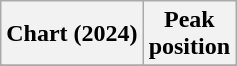<table class="wikitable sortable plainrowheaders" style="text-align:center">
<tr>
<th scope="col">Chart (2024)</th>
<th scope="col">Peak<br>position</th>
</tr>
<tr>
</tr>
</table>
